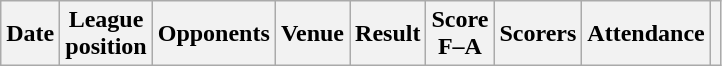<table class="wikitable sortable plainrowheaders" style=text-align:center>
<tr>
<th scope=col>Date</th>
<th scope=col>League<br>position</th>
<th scope=col>Opponents</th>
<th scope=col>Venue</th>
<th scope=col>Result</th>
<th scope=col>Score<br>F–A</th>
<th scope=col class=unsortable>Scorers</th>
<th scope=col>Attendance</th>
<th scope=col class=unsortable></th>
</tr>
</table>
